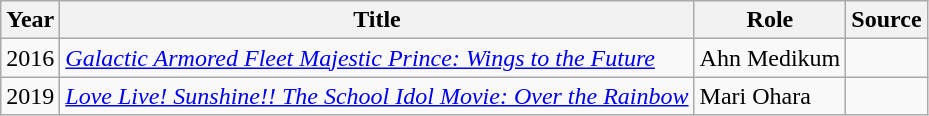<table class="wikitable sortable plainrowheaders">
<tr>
<th>Year</th>
<th>Title</th>
<th>Role</th>
<th class="unsortable">Source</th>
</tr>
<tr>
<td align="center">2016</td>
<td><em><a href='#'>Galactic Armored Fleet Majestic Prince: Wings to the Future</a></em></td>
<td>Ahn Medikum</td>
<td></td>
</tr>
<tr>
<td align="center">2019</td>
<td><em><a href='#'>Love Live! Sunshine!! The School Idol Movie: Over the Rainbow</a></em></td>
<td>Mari Ohara</td>
<td></td>
</tr>
</table>
